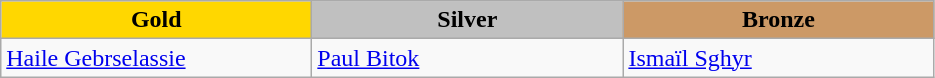<table class="wikitable" style="text-align:left">
<tr align="center">
<td width=200 bgcolor=gold><strong>Gold</strong></td>
<td width=200 bgcolor=silver><strong>Silver</strong></td>
<td width=200 bgcolor=CC9966><strong>Bronze</strong></td>
</tr>
<tr>
<td><a href='#'>Haile Gebrselassie</a><br><em></em></td>
<td><a href='#'>Paul Bitok</a><br><em></em></td>
<td><a href='#'>Ismaïl Sghyr</a><br><em></em></td>
</tr>
</table>
